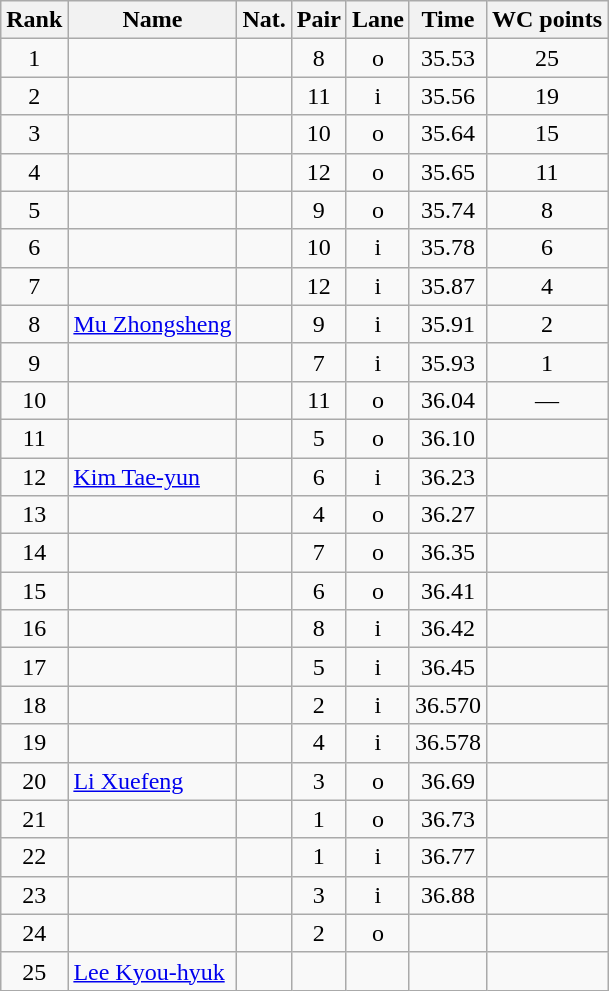<table class="wikitable sortable" style="text-align:center">
<tr>
<th>Rank</th>
<th>Name</th>
<th>Nat.</th>
<th>Pair</th>
<th>Lane</th>
<th>Time</th>
<th>WC points</th>
</tr>
<tr>
<td>1</td>
<td align=left></td>
<td></td>
<td>8</td>
<td>o</td>
<td>35.53</td>
<td>25</td>
</tr>
<tr>
<td>2</td>
<td align=left></td>
<td></td>
<td>11</td>
<td>i</td>
<td>35.56</td>
<td>19</td>
</tr>
<tr>
<td>3</td>
<td align=left></td>
<td></td>
<td>10</td>
<td>o</td>
<td>35.64</td>
<td>15</td>
</tr>
<tr>
<td>4</td>
<td align=left></td>
<td></td>
<td>12</td>
<td>o</td>
<td>35.65</td>
<td>11</td>
</tr>
<tr>
<td>5</td>
<td align=left></td>
<td></td>
<td>9</td>
<td>o</td>
<td>35.74</td>
<td>8</td>
</tr>
<tr>
<td>6</td>
<td align=left></td>
<td></td>
<td>10</td>
<td>i</td>
<td>35.78</td>
<td>6</td>
</tr>
<tr>
<td>7</td>
<td align=left></td>
<td></td>
<td>12</td>
<td>i</td>
<td>35.87</td>
<td>4</td>
</tr>
<tr>
<td>8</td>
<td align=left><a href='#'>Mu Zhongsheng</a></td>
<td></td>
<td>9</td>
<td>i</td>
<td>35.91</td>
<td>2</td>
</tr>
<tr>
<td>9</td>
<td align=left></td>
<td></td>
<td>7</td>
<td>i</td>
<td>35.93</td>
<td>1</td>
</tr>
<tr>
<td>10</td>
<td align=left></td>
<td></td>
<td>11</td>
<td>o</td>
<td>36.04</td>
<td>—</td>
</tr>
<tr>
<td>11</td>
<td align=left></td>
<td></td>
<td>5</td>
<td>o</td>
<td>36.10</td>
<td></td>
</tr>
<tr>
<td>12</td>
<td align=left><a href='#'>Kim Tae-yun</a></td>
<td></td>
<td>6</td>
<td>i</td>
<td>36.23</td>
<td></td>
</tr>
<tr>
<td>13</td>
<td align=left></td>
<td></td>
<td>4</td>
<td>o</td>
<td>36.27</td>
<td></td>
</tr>
<tr>
<td>14</td>
<td align=left></td>
<td></td>
<td>7</td>
<td>o</td>
<td>36.35</td>
<td></td>
</tr>
<tr>
<td>15</td>
<td align=left></td>
<td></td>
<td>6</td>
<td>o</td>
<td>36.41</td>
<td></td>
</tr>
<tr>
<td>16</td>
<td align=left></td>
<td></td>
<td>8</td>
<td>i</td>
<td>36.42</td>
<td></td>
</tr>
<tr>
<td>17</td>
<td align=left></td>
<td></td>
<td>5</td>
<td>i</td>
<td>36.45</td>
<td></td>
</tr>
<tr>
<td>18</td>
<td align=left></td>
<td></td>
<td>2</td>
<td>i</td>
<td>36.570</td>
<td></td>
</tr>
<tr>
<td>19</td>
<td align=left></td>
<td></td>
<td>4</td>
<td>i</td>
<td>36.578</td>
<td></td>
</tr>
<tr>
<td>20</td>
<td align=left><a href='#'>Li Xuefeng</a></td>
<td></td>
<td>3</td>
<td>o</td>
<td>36.69</td>
<td></td>
</tr>
<tr>
<td>21</td>
<td align=left></td>
<td></td>
<td>1</td>
<td>o</td>
<td>36.73</td>
<td></td>
</tr>
<tr>
<td>22</td>
<td align=left></td>
<td></td>
<td>1</td>
<td>i</td>
<td>36.77</td>
<td></td>
</tr>
<tr>
<td>23</td>
<td align=left></td>
<td></td>
<td>3</td>
<td>i</td>
<td>36.88</td>
<td></td>
</tr>
<tr>
<td>24</td>
<td align=left></td>
<td></td>
<td>2</td>
<td>o</td>
<td></td>
<td></td>
</tr>
<tr>
<td>25</td>
<td align=left><a href='#'>Lee Kyou-hyuk</a></td>
<td></td>
<td></td>
<td></td>
<td></td>
<td></td>
</tr>
</table>
